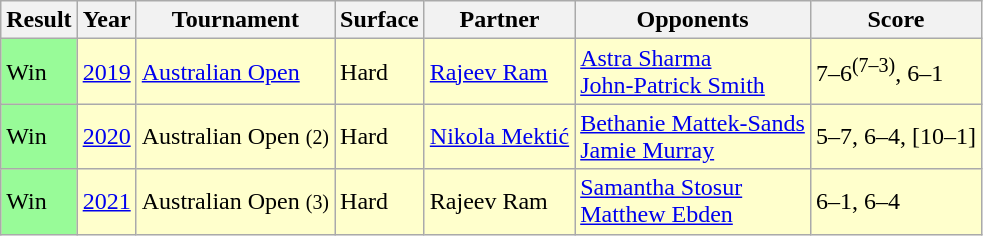<table class="sortable wikitable">
<tr>
<th>Result</th>
<th>Year</th>
<th>Tournament</th>
<th>Surface</th>
<th>Partner</th>
<th>Opponents</th>
<th class="unsortable">Score</th>
</tr>
<tr style="background:#ffc;">
<td style="background:#98fb98;">Win</td>
<td><a href='#'>2019</a></td>
<td><a href='#'>Australian Open</a></td>
<td>Hard</td>
<td> <a href='#'>Rajeev Ram</a></td>
<td> <a href='#'>Astra Sharma</a> <br>  <a href='#'>John-Patrick Smith</a></td>
<td>7–6<sup>(7–3)</sup>, 6–1</td>
</tr>
<tr style="background:#ffc;">
<td style="background:#98fb98;">Win</td>
<td><a href='#'>2020</a></td>
<td>Australian Open <small>(2)</small></td>
<td>Hard</td>
<td> <a href='#'>Nikola Mektić</a></td>
<td> <a href='#'>Bethanie Mattek-Sands</a> <br>  <a href='#'>Jamie Murray</a></td>
<td>5–7, 6–4, [10–1]</td>
</tr>
<tr style="background:#ffc;">
<td style="background:#98fb98;">Win</td>
<td><a href='#'>2021</a></td>
<td>Australian Open <small>(3)</small></td>
<td>Hard</td>
<td> Rajeev Ram</td>
<td> <a href='#'>Samantha Stosur</a> <br>  <a href='#'>Matthew Ebden</a></td>
<td>6–1, 6–4</td>
</tr>
</table>
